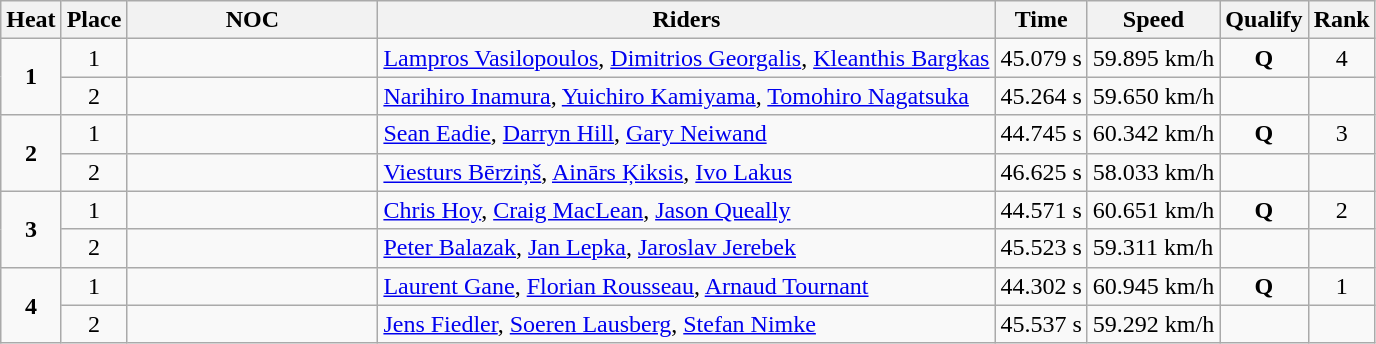<table class="wikitable">
<tr>
<th>Heat</th>
<th>Place</th>
<th style="width:10em">NOC</th>
<th>Riders</th>
<th>Time</th>
<th>Speed</th>
<th>Qualify</th>
<th>Rank</th>
</tr>
<tr>
<td rowspan=2 align=center><strong>1</strong></td>
<td align=center>1</td>
<td></td>
<td><a href='#'>Lampros Vasilopoulos</a>, <a href='#'>Dimitrios Georgalis</a>, <a href='#'>Kleanthis Bargkas</a></td>
<td>45.079 s</td>
<td>59.895 km/h</td>
<td align=center><strong>Q</strong></td>
<td align=center>4</td>
</tr>
<tr>
<td align=center>2</td>
<td></td>
<td><a href='#'>Narihiro Inamura</a>, <a href='#'>Yuichiro Kamiyama</a>, <a href='#'>Tomohiro Nagatsuka</a></td>
<td>45.264 s</td>
<td>59.650 km/h</td>
<td align=center></td>
<td align=center></td>
</tr>
<tr>
<td rowspan=2 align=center><strong>2</strong></td>
<td align=center>1</td>
<td></td>
<td><a href='#'>Sean Eadie</a>, <a href='#'>Darryn Hill</a>, <a href='#'>Gary Neiwand</a></td>
<td>44.745 s</td>
<td>60.342 km/h</td>
<td align=center><strong>Q</strong></td>
<td align=center>3</td>
</tr>
<tr>
<td align=center>2</td>
<td></td>
<td><a href='#'>Viesturs Bērziņš</a>, <a href='#'>Ainārs Ķiksis</a>, <a href='#'>Ivo Lakus</a></td>
<td>46.625 s</td>
<td>58.033 km/h</td>
<td align=center></td>
<td align=center></td>
</tr>
<tr>
<td rowspan=2 align=center><strong>3</strong></td>
<td align=center>1</td>
<td></td>
<td><a href='#'>Chris Hoy</a>, <a href='#'>Craig MacLean</a>, <a href='#'>Jason Queally</a></td>
<td>44.571 s</td>
<td>60.651 km/h</td>
<td align=center><strong>Q</strong></td>
<td align=center>2</td>
</tr>
<tr>
<td align=center>2</td>
<td></td>
<td><a href='#'>Peter Balazak</a>, <a href='#'>Jan Lepka</a>, <a href='#'>Jaroslav Jerebek</a></td>
<td>45.523 s</td>
<td>59.311 km/h</td>
<td align=center></td>
<td align=center></td>
</tr>
<tr>
<td rowspan=2 align=center><strong>4</strong></td>
<td align=center>1</td>
<td></td>
<td><a href='#'>Laurent Gane</a>, <a href='#'>Florian Rousseau</a>, <a href='#'>Arnaud Tournant</a></td>
<td>44.302 s</td>
<td>60.945 km/h</td>
<td align=center><strong>Q</strong></td>
<td align=center>1</td>
</tr>
<tr>
<td align=center>2</td>
<td></td>
<td><a href='#'>Jens Fiedler</a>, <a href='#'>Soeren Lausberg</a>, <a href='#'>Stefan Nimke</a></td>
<td>45.537 s</td>
<td>59.292 km/h</td>
<td align=center></td>
<td align=center></td>
</tr>
</table>
